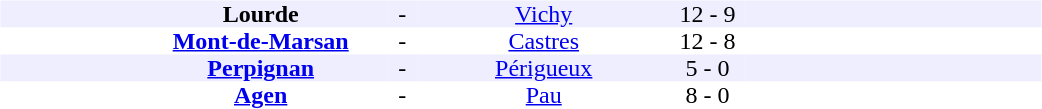<table width=700>
<tr>
<td width=700 valign=top><br><table border=0 cellspacing=0 cellpadding=0 style=font-size: 100%; border-collapse: collapse; width=100%>
<tr align=center bgcolor=#EEEEFF>
<td width=90></td>
<td width=170><strong>Lourde</strong></td>
<td width=20>-</td>
<td width=170><a href='#'>Vichy</a></td>
<td width=50>12 - 9</td>
<td width=200></td>
</tr>
<tr align=center bgcolor=#FFFFFF>
<td width=90></td>
<td width=170><strong><a href='#'>Mont-de-Marsan</a></strong></td>
<td width=20>-</td>
<td width=170><a href='#'>Castres</a></td>
<td width=50>12 - 8</td>
<td width=200></td>
</tr>
<tr align=center bgcolor=#EEEEFF>
<td width=90></td>
<td width=170><strong><a href='#'>Perpignan</a></strong></td>
<td width=20>-</td>
<td width=170><a href='#'>Périgueux</a></td>
<td width=50>5 - 0</td>
<td width=200></td>
</tr>
<tr align=center bgcolor=#FFFFFF>
<td width=90></td>
<td width=170><strong><a href='#'>Agen</a></strong></td>
<td width=20>-</td>
<td width=170><a href='#'>Pau</a></td>
<td width=50>8 - 0</td>
<td width=200></td>
</tr>
</table>
</td>
</tr>
</table>
